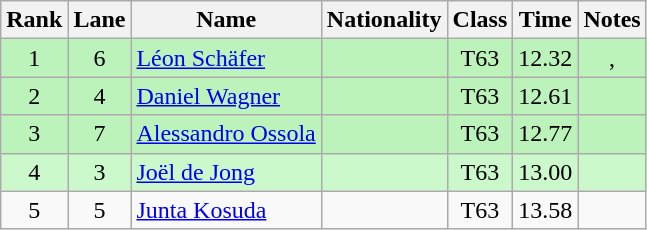<table class="wikitable sortable" style="text-align:center">
<tr>
<th>Rank</th>
<th>Lane</th>
<th>Name</th>
<th>Nationality</th>
<th>Class</th>
<th>Time</th>
<th>Notes</th>
</tr>
<tr bgcolor=bbf3bb>
<td>1</td>
<td>6</td>
<td align="left"><a href='#'>Léon Schäfer</a></td>
<td align="left"></td>
<td>T63</td>
<td>12.32</td>
<td>, </td>
</tr>
<tr bgcolor=bbf3bb>
<td>2</td>
<td>4</td>
<td align="left"><a href='#'>Daniel Wagner</a></td>
<td align="left"></td>
<td>T63</td>
<td>12.61</td>
<td></td>
</tr>
<tr bgcolor=bbf3bb>
<td>3</td>
<td>7</td>
<td align="left"><a href='#'>Alessandro Ossola</a></td>
<td align="left"></td>
<td>T63</td>
<td>12.77</td>
<td></td>
</tr>
<tr bgcolor=ccf9cc>
<td>4</td>
<td>3</td>
<td align="left"><a href='#'>Joël de Jong</a></td>
<td align="left"></td>
<td>T63</td>
<td>13.00</td>
<td></td>
</tr>
<tr>
<td>5</td>
<td>5</td>
<td align="left"><a href='#'>Junta Kosuda</a></td>
<td align="left"></td>
<td>T63</td>
<td>13.58</td>
<td></td>
</tr>
</table>
